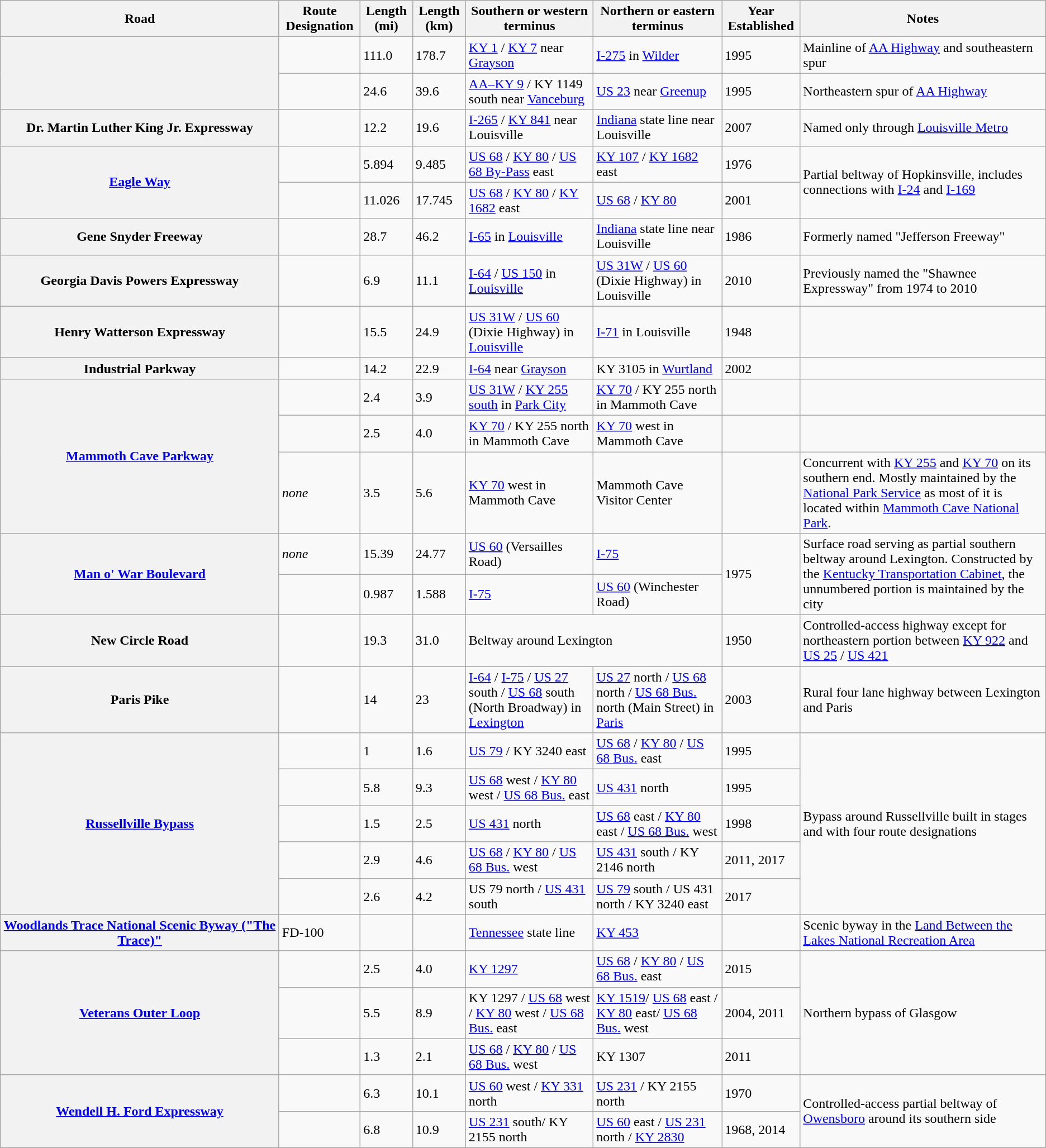<table class="wikitable sortable">
<tr>
<th width="325">Road</th>
<th>Route Designation</th>
<th>Length (mi)</th>
<th>Length (km)</th>
<th>Southern or western terminus</th>
<th>Northern or eastern terminus</th>
<th>Year Established</th>
<th>Notes</th>
</tr>
<tr>
<th rowspan="2"></th>
<td></td>
<td>111.0</td>
<td>178.7</td>
<td><a href='#'>KY 1</a> / <a href='#'>KY 7</a> near <a href='#'>Grayson</a></td>
<td><a href='#'>I-275</a> in <a href='#'>Wilder</a></td>
<td>1995</td>
<td>Mainline of <a href='#'>AA Highway</a> and southeastern spur</td>
</tr>
<tr>
<td></td>
<td>24.6</td>
<td>39.6</td>
<td><a href='#'>AA–KY 9</a> / KY 1149 south near <a href='#'>Vanceburg</a></td>
<td><a href='#'>US 23</a> near <a href='#'>Greenup</a></td>
<td>1995</td>
<td>Northeastern spur of <a href='#'>AA Highway</a></td>
</tr>
<tr>
<th>Dr. Martin Luther King Jr. Expressway</th>
<td></td>
<td>12.2</td>
<td>19.6</td>
<td><a href='#'>I-265</a> / <a href='#'>KY 841</a> near Louisville</td>
<td><a href='#'>Indiana</a> state line near Louisville</td>
<td>2007</td>
<td>Named only through <a href='#'>Louisville Metro</a></td>
</tr>
<tr>
<th rowspan="2"><a href='#'>Eagle Way</a></th>
<td></td>
<td>5.894</td>
<td>9.485</td>
<td><a href='#'>US 68</a> / <a href='#'>KY 80</a> / <a href='#'>US 68 By-Pass</a> east</td>
<td><a href='#'>KY 107</a> / <a href='#'>KY 1682</a> east</td>
<td>1976</td>
<td rowspan="2">Partial beltway of Hopkinsville, includes connections with <a href='#'>I-24</a> and <a href='#'>I-169</a></td>
</tr>
<tr>
<td></td>
<td>11.026</td>
<td>17.745</td>
<td><a href='#'>US 68</a> / <a href='#'>KY 80</a> / <a href='#'>KY 1682</a> east</td>
<td><a href='#'>US 68</a> / <a href='#'>KY 80</a></td>
<td>2001</td>
</tr>
<tr>
<th>Gene Snyder Freeway</th>
<td></td>
<td>28.7</td>
<td>46.2</td>
<td><a href='#'>I-65</a> in <a href='#'>Louisville</a></td>
<td><a href='#'>Indiana</a> state line near Louisville</td>
<td>1986</td>
<td>Formerly named "Jefferson Freeway"</td>
</tr>
<tr>
<th>Georgia Davis Powers Expressway</th>
<td></td>
<td>6.9</td>
<td>11.1</td>
<td><a href='#'>I-64</a> / <a href='#'>US 150</a> in <a href='#'>Louisville</a></td>
<td><a href='#'>US 31W</a> / <a href='#'>US 60</a> (Dixie Highway) in Louisville</td>
<td>2010</td>
<td>Previously named the "Shawnee Expressway" from 1974 to 2010</td>
</tr>
<tr>
<th>Henry Watterson Expressway</th>
<td></td>
<td>15.5</td>
<td>24.9</td>
<td><a href='#'>US 31W</a> / <a href='#'>US 60</a> (Dixie Highway) in <a href='#'>Louisville</a></td>
<td><a href='#'>I-71</a> in Louisville</td>
<td>1948</td>
<td></td>
</tr>
<tr>
<th>Industrial Parkway</th>
<td></td>
<td>14.2</td>
<td>22.9</td>
<td><a href='#'>I-64</a> near <a href='#'>Grayson</a></td>
<td>KY 3105 in <a href='#'>Wurtland</a></td>
<td>2002</td>
<td></td>
</tr>
<tr>
<th rowspan="3"><a href='#'>Mammoth Cave Parkway</a></th>
<td></td>
<td>2.4</td>
<td>3.9</td>
<td><a href='#'>US 31W</a> / <a href='#'>KY 255 south</a> in <a href='#'>Park City</a></td>
<td><a href='#'>KY 70</a> / KY 255 north in Mammoth Cave</td>
<td></td>
<td></td>
</tr>
<tr>
<td></td>
<td>2.5</td>
<td>4.0</td>
<td><a href='#'>KY 70</a> / KY 255 north in Mammoth Cave</td>
<td><a href='#'>KY 70</a> west in Mammoth Cave</td>
<td></td>
<td></td>
</tr>
<tr>
<td><em>none</em></td>
<td>3.5</td>
<td>5.6</td>
<td><a href='#'>KY 70</a> west in Mammoth Cave</td>
<td>Mammoth Cave Visitor Center</td>
<td></td>
<td>Concurrent with <a href='#'>KY 255</a> and <a href='#'>KY 70</a> on its southern end. Mostly maintained by the <a href='#'>National Park Service</a> as most of it is located within <a href='#'>Mammoth Cave National Park</a>.</td>
</tr>
<tr>
<th rowspan="2"><a href='#'>Man o' War Boulevard</a></th>
<td><em>none</em></td>
<td>15.39</td>
<td>24.77</td>
<td><a href='#'>US 60</a> (Versailles Road)</td>
<td><a href='#'>I-75</a></td>
<td rowspan="2">1975</td>
<td rowspan="2">Surface road serving as partial southern beltway around Lexington. Constructed by the <a href='#'>Kentucky Transportation Cabinet</a>, the unnumbered portion is maintained by the city</td>
</tr>
<tr>
<td></td>
<td>0.987</td>
<td>1.588</td>
<td><a href='#'>I-75</a></td>
<td><a href='#'>US 60</a> (Winchester Road)</td>
</tr>
<tr>
<th>New Circle Road</th>
<td></td>
<td>19.3</td>
<td>31.0</td>
<td colspan="2">Beltway around Lexington</td>
<td>1950</td>
<td>Controlled-access highway except for northeastern portion between <a href='#'>KY 922</a> and <a href='#'>US 25</a> / <a href='#'>US 421</a></td>
</tr>
<tr>
<th>Paris Pike</th>
<td></td>
<td>14</td>
<td>23</td>
<td><a href='#'>I-64</a> / <a href='#'>I-75</a> / <a href='#'>US 27</a> south / <a href='#'>US 68</a> south (North Broadway) in <a href='#'>Lexington</a></td>
<td><a href='#'>US 27</a> north / <a href='#'>US 68</a> north / <a href='#'>US 68 Bus.</a> north (Main Street) in <a href='#'>Paris</a></td>
<td>2003</td>
<td>Rural four lane highway between Lexington and Paris</td>
</tr>
<tr>
<th rowspan="5"><a href='#'>Russellville Bypass</a></th>
<td></td>
<td>1</td>
<td>1.6</td>
<td><a href='#'>US 79</a> / KY 3240 east</td>
<td><a href='#'>US 68</a> / <a href='#'>KY 80</a> / <a href='#'>US 68 Bus.</a> east</td>
<td>1995</td>
<td rowspan="5">Bypass around Russellville built in stages and with four route designations</td>
</tr>
<tr>
<td></td>
<td>5.8</td>
<td>9.3</td>
<td><a href='#'>US 68</a> west / <a href='#'>KY 80</a> west / <a href='#'>US 68 Bus.</a> east</td>
<td><a href='#'>US 431</a> north</td>
<td>1995</td>
</tr>
<tr>
<td></td>
<td>1.5</td>
<td>2.5</td>
<td><a href='#'>US 431</a> north</td>
<td><a href='#'>US 68</a> east / <a href='#'>KY 80</a> east / <a href='#'>US 68 Bus.</a> west</td>
<td>1998</td>
</tr>
<tr>
<td></td>
<td>2.9</td>
<td>4.6</td>
<td><a href='#'>US 68</a> / <a href='#'>KY 80</a> / <a href='#'>US 68 Bus.</a> west</td>
<td><a href='#'>US 431</a> south / KY 2146 north</td>
<td>2011, 2017</td>
</tr>
<tr>
<td></td>
<td>2.6</td>
<td>4.2</td>
<td>US 79 north / <a href='#'>US 431</a> south</td>
<td><a href='#'>US 79</a> south / US 431 north / KY 3240 east</td>
<td>2017</td>
</tr>
<tr>
<th><strong><a href='#'>Woodlands Trace National Scenic Byway ("The Trace)"</a></strong></th>
<td>FD-100</td>
<td></td>
<td></td>
<td><a href='#'>Tennessee</a> state line</td>
<td><a href='#'>KY 453</a></td>
<td></td>
<td>Scenic byway in the <a href='#'>Land Between the Lakes National Recreation Area</a></td>
</tr>
<tr>
<th rowspan="3"><a href='#'>Veterans Outer Loop</a></th>
<td></td>
<td>2.5</td>
<td>4.0</td>
<td><a href='#'>KY 1297</a></td>
<td><a href='#'>US 68</a> / <a href='#'>KY 80</a> / <a href='#'>US 68 Bus.</a> east</td>
<td>2015</td>
<td rowspan="3">Northern bypass of Glasgow</td>
</tr>
<tr>
<td></td>
<td>5.5</td>
<td>8.9</td>
<td>KY 1297 / <a href='#'>US 68</a> west / <a href='#'>KY 80</a> west /  <a href='#'>US 68 Bus.</a> east</td>
<td><a href='#'>KY 1519</a>/ <a href='#'>US 68</a> east / <a href='#'>KY 80</a> east/ <a href='#'>US 68 Bus.</a> west</td>
<td>2004, 2011</td>
</tr>
<tr>
<td></td>
<td>1.3</td>
<td>2.1</td>
<td><a href='#'>US 68</a> / <a href='#'>KY 80</a> / <a href='#'>US 68 Bus.</a> west</td>
<td>KY 1307</td>
<td>2011</td>
</tr>
<tr>
<th rowspan="2"><a href='#'>Wendell H. Ford Expressway</a></th>
<td></td>
<td>6.3</td>
<td>10.1</td>
<td><a href='#'>US 60</a> west / <a href='#'>KY 331</a> north</td>
<td><a href='#'>US 231</a> / KY 2155 north</td>
<td>1970</td>
<td rowspan="2">Controlled-access partial beltway of <a href='#'>Owensboro</a> around its southern side</td>
</tr>
<tr>
<td></td>
<td>6.8</td>
<td>10.9</td>
<td><a href='#'>US 231</a> south/ KY 2155 north</td>
<td><a href='#'>US 60</a> east / <a href='#'>US 231</a> north / <a href='#'>KY 2830</a></td>
<td>1968, 2014</td>
</tr>
</table>
